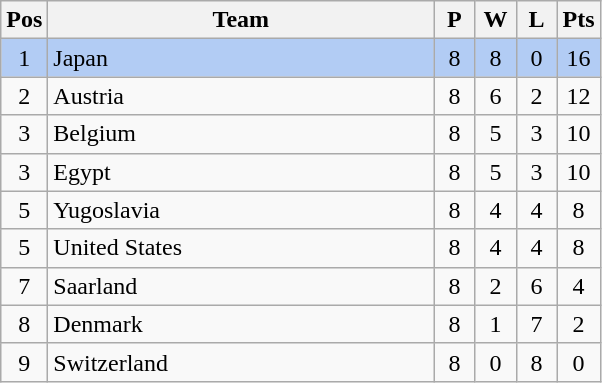<table class="wikitable" style="font-size: 100%">
<tr>
<th width=15>Pos</th>
<th width=250>Team</th>
<th width=20>P</th>
<th width=20>W</th>
<th width=20>L</th>
<th width=20>Pts</th>
</tr>
<tr align=center style="background: #b2ccf4;">
<td>1</td>
<td align="left"> Japan</td>
<td>8</td>
<td>8</td>
<td>0</td>
<td>16</td>
</tr>
<tr align=center>
<td>2</td>
<td align="left"> Austria</td>
<td>8</td>
<td>6</td>
<td>2</td>
<td>12</td>
</tr>
<tr align=center>
<td>3</td>
<td align="left"> Belgium</td>
<td>8</td>
<td>5</td>
<td>3</td>
<td>10</td>
</tr>
<tr align=center>
<td>3</td>
<td align="left"> Egypt</td>
<td>8</td>
<td>5</td>
<td>3</td>
<td>10</td>
</tr>
<tr align=center>
<td>5</td>
<td align="left"> Yugoslavia</td>
<td>8</td>
<td>4</td>
<td>4</td>
<td>8</td>
</tr>
<tr align=center>
<td>5</td>
<td align="left"> United States</td>
<td>8</td>
<td>4</td>
<td>4</td>
<td>8</td>
</tr>
<tr align=center>
<td>7</td>
<td align="left"> Saarland</td>
<td>8</td>
<td>2</td>
<td>6</td>
<td>4</td>
</tr>
<tr align=center>
<td>8</td>
<td align="left"> Denmark</td>
<td>8</td>
<td>1</td>
<td>7</td>
<td>2</td>
</tr>
<tr align=center>
<td>9</td>
<td align="left"> Switzerland</td>
<td>8</td>
<td>0</td>
<td>8</td>
<td>0</td>
</tr>
</table>
